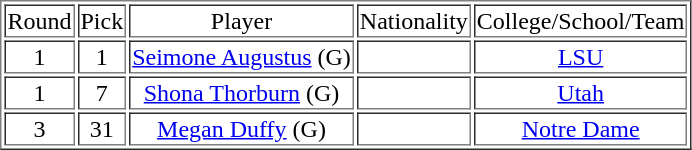<table border="1" cellpadding="1">
<tr align="center">
<td>Round</td>
<td>Pick</td>
<td>Player</td>
<td>Nationality</td>
<td>College/School/Team</td>
</tr>
<tr align="center">
<td>1</td>
<td>1</td>
<td><a href='#'>Seimone Augustus</a> (G)</td>
<td></td>
<td><a href='#'>LSU</a></td>
</tr>
<tr align="center">
<td>1</td>
<td>7</td>
<td><a href='#'>Shona Thorburn</a> (G)</td>
<td></td>
<td><a href='#'>Utah</a></td>
</tr>
<tr align="center">
<td>3</td>
<td>31</td>
<td><a href='#'>Megan Duffy</a> (G)</td>
<td></td>
<td><a href='#'>Notre Dame</a></td>
</tr>
</table>
